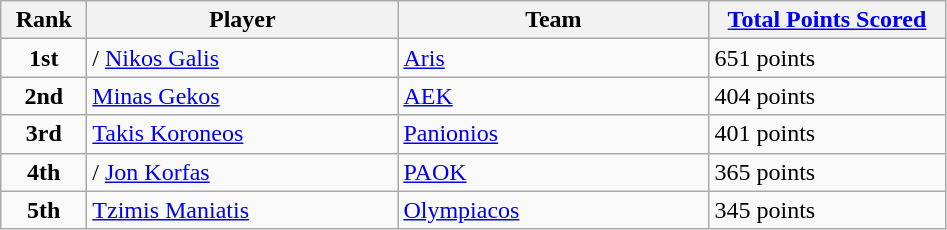<table class="wikitable sortable">
<tr>
<th style="width:50px;">Rank</th>
<th style="width:200px;">Player</th>
<th style="width:200px;">Team</th>
<th style="width:150px;"><a href='#'>Total Points Scored</a></th>
</tr>
<tr>
<td style="text-align:center;"><strong>1st</strong></td>
<td>/ <a href='#'>Nikos Galis</a></td>
<td><a href='#'>Aris</a></td>
<td>651 points</td>
</tr>
<tr>
<td style="text-align:center;"><strong>2nd</strong></td>
<td> <a href='#'>Minas Gekos</a></td>
<td><a href='#'>AEK</a></td>
<td>404 points</td>
</tr>
<tr>
<td style="text-align:center;"><strong>3rd</strong></td>
<td> <a href='#'>Takis Koroneos</a></td>
<td><a href='#'>Panionios</a></td>
<td>401 points</td>
</tr>
<tr>
<td style="text-align:center;"><strong>4th</strong></td>
<td>/ <a href='#'>Jon Korfas</a></td>
<td><a href='#'>PAOK</a></td>
<td>365 points</td>
</tr>
<tr>
<td style="text-align:center;"><strong>5th</strong></td>
<td> <a href='#'>Tzimis Maniatis</a></td>
<td><a href='#'>Olympiacos</a></td>
<td>345 points</td>
</tr>
</table>
